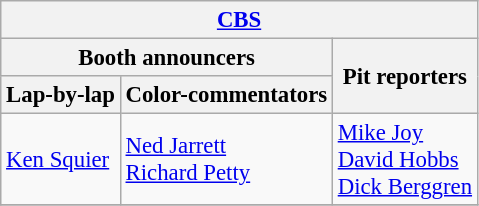<table class="wikitable" style="font-size: 95%">
<tr>
<th colspan=3><a href='#'>CBS</a></th>
</tr>
<tr>
<th colspan=2>Booth announcers</th>
<th rowspan=2>Pit reporters</th>
</tr>
<tr>
<th><strong>Lap-by-lap</strong></th>
<th><strong>Color-commentators</strong></th>
</tr>
<tr>
<td><a href='#'>Ken Squier</a></td>
<td><a href='#'>Ned Jarrett</a> <br> <a href='#'>Richard Petty</a></td>
<td><a href='#'>Mike Joy</a> <br> <a href='#'>David Hobbs</a> <br> <a href='#'>Dick Berggren</a></td>
</tr>
<tr>
</tr>
</table>
